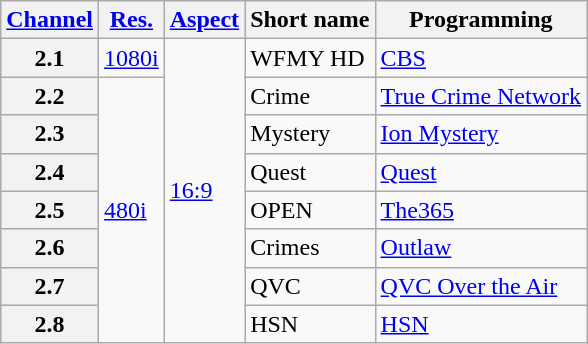<table class="wikitable">
<tr>
<th scope = "col"><a href='#'>Channel</a></th>
<th scope = "col"><a href='#'>Res.</a></th>
<th scope = "col"><a href='#'>Aspect</a></th>
<th scope = "col">Short name</th>
<th scope = "col">Programming</th>
</tr>
<tr>
<th scope= "row">2.1</th>
<td><a href='#'>1080i</a></td>
<td rowspan="8"><a href='#'>16:9</a></td>
<td>WFMY HD</td>
<td><a href='#'>CBS</a></td>
</tr>
<tr>
<th scope= "row">2.2</th>
<td rowspan=7><a href='#'>480i</a></td>
<td>Crime</td>
<td><a href='#'>True Crime Network</a></td>
</tr>
<tr>
<th scope= "row">2.3</th>
<td>Mystery</td>
<td><a href='#'>Ion Mystery</a></td>
</tr>
<tr>
<th scope= "row">2.4</th>
<td>Quest</td>
<td><a href='#'>Quest</a></td>
</tr>
<tr>
<th scope= "row">2.5</th>
<td>OPEN</td>
<td><a href='#'>The365</a></td>
</tr>
<tr>
<th scope= "row">2.6</th>
<td>Crimes</td>
<td><a href='#'>Outlaw</a></td>
</tr>
<tr>
<th scope= "row">2.7</th>
<td>QVC</td>
<td><a href='#'>QVC Over the Air</a></td>
</tr>
<tr>
<th scope= "row">2.8</th>
<td>HSN</td>
<td><a href='#'>HSN</a></td>
</tr>
</table>
